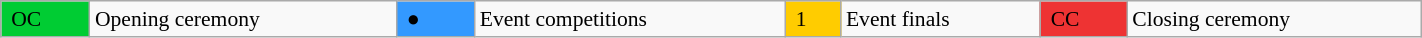<table class="wikitable" style="margin:0.5em auto; font-size:90%;position:relative;" width=75%>
<tr>
<td bgcolor="#00cc33"> OC </td>
<td>Opening ceremony</td>
<td bgcolor="#3399ff"> ●  </td>
<td>Event competitions</td>
<td bgcolor="#ffcc00"> 1 </td>
<td>Event finals</td>
<td bgcolor=" #ee3333"> CC </td>
<td>Closing ceremony</td>
</tr>
</table>
